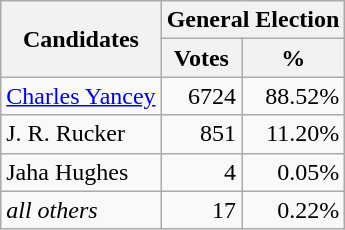<table class=wikitable>
<tr>
<th colspan=1 rowspan=2><strong>Candidates</strong></th>
<th colspan=2><strong>General Election</strong></th>
</tr>
<tr>
<th>Votes</th>
<th>%</th>
</tr>
<tr>
<td><a href='#'>Charles Yancey</a></td>
<td align="right">6724</td>
<td align="right">88.52%</td>
</tr>
<tr>
<td>J. R. Rucker</td>
<td align="right">851</td>
<td align="right">11.20%</td>
</tr>
<tr>
<td>Jaha Hughes</td>
<td align="right">4</td>
<td align="right">0.05%</td>
</tr>
<tr>
<td><em>all others</em></td>
<td align="right">17</td>
<td align="right">0.22%</td>
</tr>
</table>
